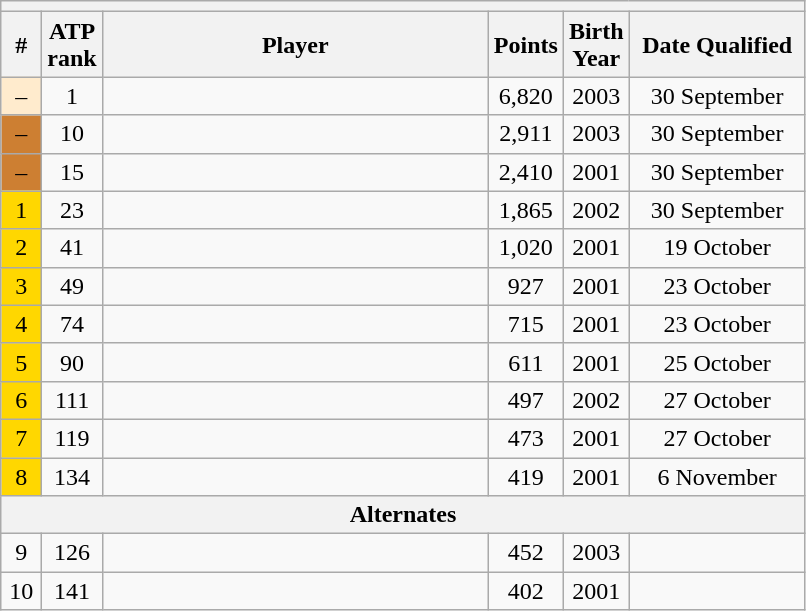<table class=wikitable style=text-align:center>
<tr>
<th colspan="7"></th>
</tr>
<tr>
<th width="20">#</th>
<th width="20">ATP rank</th>
<th width="250">Player</th>
<th width="35">Points</th>
<th width="25">Birth Year</th>
<th width="110">Date Qualified</th>
</tr>
<tr>
<td bgcolor=ffebcd>–</td>
<td>1</td>
<td align="left"></td>
<td>6,820</td>
<td>2003</td>
<td>30 September</td>
</tr>
<tr>
<td bgcolor=cd7f32>–</td>
<td>10</td>
<td align="left"></td>
<td>2,911</td>
<td>2003</td>
<td>30 September</td>
</tr>
<tr>
<td bgcolor=cd7f32>–</td>
<td>15</td>
<td align="left"></td>
<td>2,410</td>
<td>2001</td>
<td>30 September</td>
</tr>
<tr>
<td bgcolor=gold>1</td>
<td>23</td>
<td align="left"></td>
<td>1,865</td>
<td>2002</td>
<td>30 September</td>
</tr>
<tr>
<td bgcolor=gold>2</td>
<td>41</td>
<td align="left"></td>
<td>1,020</td>
<td>2001</td>
<td>19 October</td>
</tr>
<tr>
<td bgcolor=gold>3</td>
<td>49</td>
<td align="left"></td>
<td>927</td>
<td>2001</td>
<td>23 October</td>
</tr>
<tr>
<td bgcolor=gold>4</td>
<td>74</td>
<td align="left"></td>
<td>715</td>
<td>2001</td>
<td>23 October</td>
</tr>
<tr>
<td bgcolor=gold>5</td>
<td>90</td>
<td align="left"></td>
<td>611</td>
<td>2001</td>
<td>25 October</td>
</tr>
<tr>
<td bgcolor=gold>6</td>
<td>111</td>
<td align="left"></td>
<td>497</td>
<td>2002</td>
<td>27 October</td>
</tr>
<tr>
<td bgcolor=gold>7</td>
<td>119</td>
<td align="left"></td>
<td>473</td>
<td>2001</td>
<td>27 October</td>
</tr>
<tr>
<td bgcolor=gold>8</td>
<td>134</td>
<td align="left"></td>
<td>419</td>
<td>2001</td>
<td>6 November</td>
</tr>
<tr>
<th colspan="7"><strong>Alternates</strong></th>
</tr>
<tr>
<td>9</td>
<td>126</td>
<td align="left"></td>
<td>452</td>
<td>2003</td>
<td></td>
</tr>
<tr>
<td>10</td>
<td>141</td>
<td align="left"></td>
<td>402</td>
<td>2001</td>
<td></td>
</tr>
</table>
